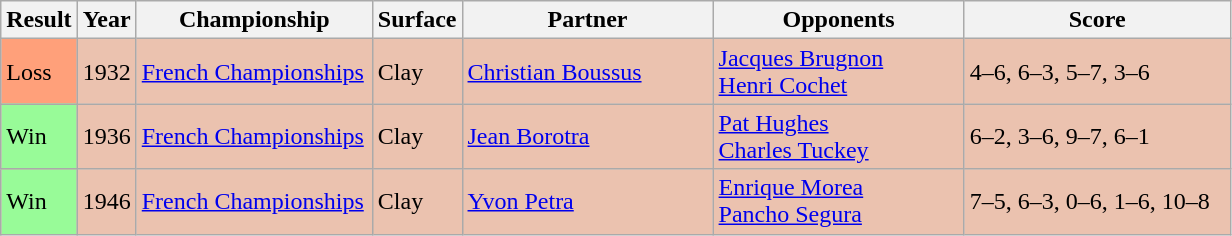<table class="sortable wikitable">
<tr>
<th>Result</th>
<th>Year</th>
<th style="width:150px">Championship</th>
<th style="width:50px">Surface</th>
<th style="width:160px">Partner</th>
<th style="width:160px">Opponents</th>
<th style="width:170px" class="unsortable">Score</th>
</tr>
<tr style="background:#ebc2af;">
<td style="background:#ffa07a;">Loss</td>
<td>1932</td>
<td><a href='#'>French Championships</a></td>
<td>Clay</td>
<td> <a href='#'>Christian Boussus</a></td>
<td> <a href='#'>Jacques Brugnon</a> <br>  <a href='#'>Henri Cochet</a></td>
<td>4–6, 6–3, 5–7, 3–6</td>
</tr>
<tr style="background:#ebc2af;">
<td style="background:#98fb98;">Win</td>
<td>1936</td>
<td><a href='#'>French Championships</a></td>
<td>Clay</td>
<td> <a href='#'>Jean Borotra</a></td>
<td> <a href='#'>Pat Hughes</a> <br>  <a href='#'>Charles Tuckey</a></td>
<td>6–2, 3–6, 9–7, 6–1</td>
</tr>
<tr style="background:#ebc2af;">
<td style="background:#98fb98;">Win</td>
<td>1946</td>
<td><a href='#'>French Championships</a></td>
<td>Clay</td>
<td> <a href='#'>Yvon Petra</a></td>
<td> <a href='#'>Enrique Morea</a> <br>  <a href='#'>Pancho Segura</a></td>
<td>7–5, 6–3, 0–6, 1–6, 10–8</td>
</tr>
</table>
